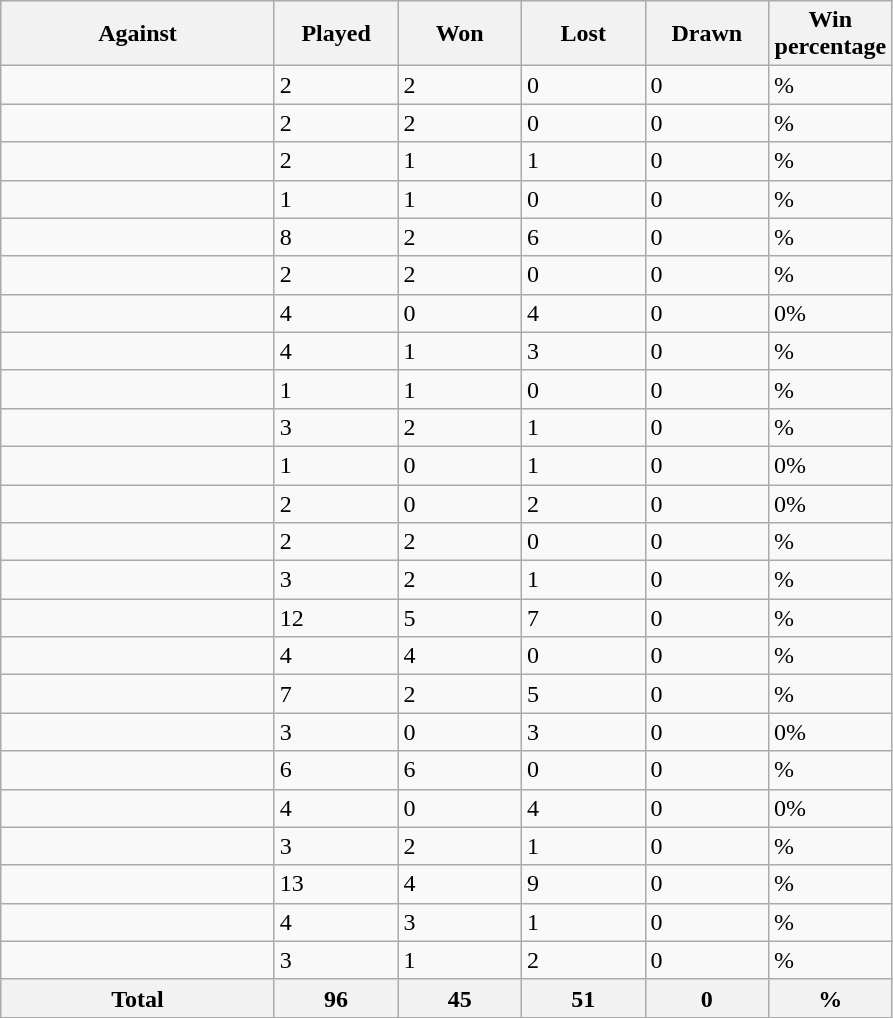<table class="wikitable sortable" style="border:1px solid #CCCCCC">
<tr>
<th align="left" width="175" bgcolor="#CCCCCC">Against</th>
<th align="center" width="75" bgcolor="#CCCCCC">Played</th>
<th align="center" width="75" bgcolor="#CCCCCC">Won</th>
<th align="center" width="75" bgcolor="#CCCCCC">Lost</th>
<th align="center" width="75" bgcolor="#CCCCCC">Drawn</th>
<th align="center" width="75" bgcolor="#CCCCCC">Win percentage</th>
</tr>
<tr>
<td align="left"></td>
<td>2</td>
<td>2</td>
<td>0</td>
<td>0</td>
<td>%</td>
</tr>
<tr>
<td align="left"></td>
<td>2</td>
<td>2</td>
<td>0</td>
<td>0</td>
<td>%</td>
</tr>
<tr>
<td align="left"></td>
<td>2</td>
<td>1</td>
<td>1</td>
<td>0</td>
<td>%</td>
</tr>
<tr>
<td align="left"></td>
<td>1</td>
<td>1</td>
<td>0</td>
<td>0</td>
<td>%</td>
</tr>
<tr>
<td align="left"></td>
<td>8</td>
<td>2</td>
<td>6</td>
<td>0</td>
<td>%</td>
</tr>
<tr>
<td align="left"></td>
<td>2</td>
<td>2</td>
<td>0</td>
<td>0</td>
<td>%</td>
</tr>
<tr>
<td align="left"></td>
<td>4</td>
<td>0</td>
<td>4</td>
<td>0</td>
<td>0%</td>
</tr>
<tr>
<td align="left"></td>
<td>4</td>
<td>1</td>
<td>3</td>
<td>0</td>
<td>%</td>
</tr>
<tr>
<td align="left"></td>
<td>1</td>
<td>1</td>
<td>0</td>
<td>0</td>
<td>%</td>
</tr>
<tr>
<td align="left"></td>
<td>3</td>
<td>2</td>
<td>1</td>
<td>0</td>
<td>%</td>
</tr>
<tr>
<td align="left"></td>
<td>1</td>
<td>0</td>
<td>1</td>
<td>0</td>
<td>0%</td>
</tr>
<tr>
<td align="left"></td>
<td>2</td>
<td>0</td>
<td>2</td>
<td>0</td>
<td>0%</td>
</tr>
<tr>
<td align="left"></td>
<td>2</td>
<td>2</td>
<td>0</td>
<td>0</td>
<td>%</td>
</tr>
<tr>
<td align="left"></td>
<td>3</td>
<td>2</td>
<td>1</td>
<td>0</td>
<td>%</td>
</tr>
<tr>
<td align="left"></td>
<td>12</td>
<td>5</td>
<td>7</td>
<td>0</td>
<td>%</td>
</tr>
<tr>
<td align="left"></td>
<td>4</td>
<td>4</td>
<td>0</td>
<td>0</td>
<td>%</td>
</tr>
<tr>
<td align="left"></td>
<td>7</td>
<td>2</td>
<td>5</td>
<td>0</td>
<td>%</td>
</tr>
<tr>
<td align="left"></td>
<td>3</td>
<td>0</td>
<td>3</td>
<td>0</td>
<td>0%</td>
</tr>
<tr>
<td align="left"></td>
<td>6</td>
<td>6</td>
<td>0</td>
<td>0</td>
<td>%</td>
</tr>
<tr>
<td align="left"></td>
<td>4</td>
<td>0</td>
<td>4</td>
<td>0</td>
<td>0%</td>
</tr>
<tr>
<td align="left"></td>
<td>3</td>
<td>2</td>
<td>1</td>
<td>0</td>
<td>%</td>
</tr>
<tr>
<td align="left"></td>
<td>13</td>
<td>4</td>
<td>9</td>
<td>0</td>
<td>%</td>
</tr>
<tr>
<td align="left"></td>
<td>4</td>
<td>3</td>
<td>1</td>
<td>0</td>
<td>%</td>
</tr>
<tr>
<td align="left"></td>
<td>3</td>
<td>1</td>
<td>2</td>
<td>0</td>
<td>%</td>
</tr>
<tr class="sortbottom">
<th>Total</th>
<th>96</th>
<th>45</th>
<th>51</th>
<th>0</th>
<th>%</th>
</tr>
</table>
